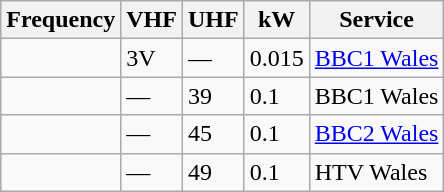<table class="wikitable sortable">
<tr>
<th>Frequency</th>
<th>VHF</th>
<th>UHF</th>
<th>kW</th>
<th>Service</th>
</tr>
<tr>
<td></td>
<td>3V</td>
<td>—</td>
<td>0.015</td>
<td><a href='#'>BBC1 Wales</a></td>
</tr>
<tr>
<td></td>
<td>—</td>
<td>39</td>
<td>0.1</td>
<td>BBC1 Wales</td>
</tr>
<tr>
<td></td>
<td>—</td>
<td>45</td>
<td>0.1</td>
<td><a href='#'>BBC2 Wales</a></td>
</tr>
<tr>
<td></td>
<td>—</td>
<td>49</td>
<td>0.1</td>
<td>HTV Wales</td>
</tr>
</table>
